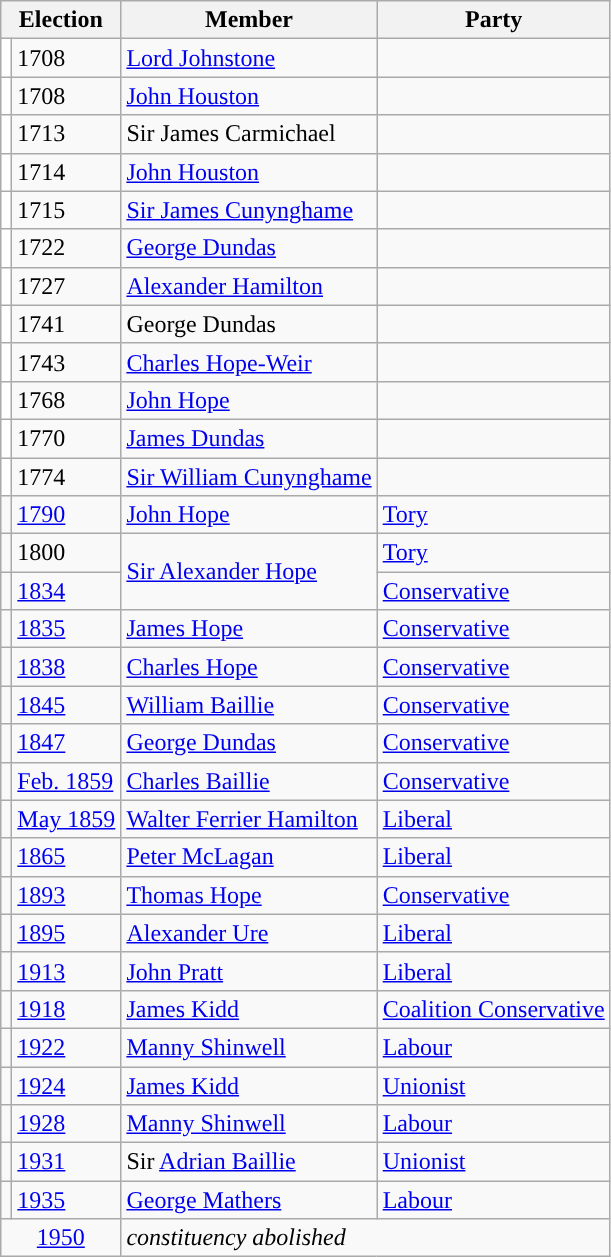<table class="wikitable">
<tr>
<th colspan="2">Election</th>
<th>Member</th>
<th>Party</th>
</tr>
<tr>
<td style="color:inherit;background-color: white"></td>
<td>1708</td>
<td><a href='#'>Lord Johnstone</a></td>
<td></td>
</tr>
<tr>
<td style="color:inherit;background-color: white"></td>
<td>1708</td>
<td><a href='#'>John Houston</a></td>
<td></td>
</tr>
<tr>
<td style="color:inherit;background-color: white"></td>
<td>1713</td>
<td>Sir James Carmichael</td>
<td></td>
</tr>
<tr>
<td style="color:inherit;background-color: white"></td>
<td>1714</td>
<td><a href='#'>John Houston</a></td>
<td></td>
</tr>
<tr>
<td style="color:inherit;background-color: white"></td>
<td>1715</td>
<td><a href='#'>Sir James Cunynghame</a></td>
<td></td>
</tr>
<tr>
<td style="color:inherit;background-color: white"></td>
<td>1722</td>
<td><a href='#'>George Dundas</a></td>
<td></td>
</tr>
<tr>
<td style="color:inherit;background-color: white"></td>
<td>1727</td>
<td><a href='#'>Alexander Hamilton</a></td>
<td></td>
</tr>
<tr>
<td style="color:inherit;background-color: white"></td>
<td>1741</td>
<td>George Dundas</td>
<td></td>
</tr>
<tr>
<td style="color:inherit;background-color: white"></td>
<td>1743</td>
<td><a href='#'>Charles Hope-Weir</a></td>
<td></td>
</tr>
<tr>
<td style="color:inherit;background-color: white"></td>
<td>1768</td>
<td><a href='#'>John Hope</a></td>
<td></td>
</tr>
<tr>
<td style="color:inherit;background-color: white"></td>
<td>1770</td>
<td><a href='#'>James Dundas</a></td>
<td></td>
</tr>
<tr>
<td style="color:inherit;background-color: white"></td>
<td>1774</td>
<td><a href='#'>Sir William Cunynghame</a></td>
<td></td>
</tr>
<tr>
<td style="color:inherit;background-color: "></td>
<td><a href='#'>1790</a></td>
<td><a href='#'>John Hope</a></td>
<td><a href='#'>Tory</a></td>
</tr>
<tr>
<td style="color:inherit;background-color: "></td>
<td>1800</td>
<td rowspan="2"><a href='#'>Sir Alexander Hope</a></td>
<td><a href='#'>Tory</a></td>
</tr>
<tr>
<td style="color:inherit;background-color: "></td>
<td><a href='#'>1834</a></td>
<td><a href='#'>Conservative</a></td>
</tr>
<tr>
<td style="color:inherit;background-color: "></td>
<td><a href='#'>1835</a></td>
<td><a href='#'>James Hope</a></td>
<td><a href='#'>Conservative</a></td>
</tr>
<tr>
<td style="color:inherit;background-color: "></td>
<td><a href='#'>1838</a></td>
<td><a href='#'>Charles Hope</a></td>
<td><a href='#'>Conservative</a></td>
</tr>
<tr>
<td style="color:inherit;background-color: "></td>
<td><a href='#'>1845</a></td>
<td><a href='#'>William Baillie</a></td>
<td><a href='#'>Conservative</a></td>
</tr>
<tr>
<td style="color:inherit;background-color: "></td>
<td><a href='#'>1847</a></td>
<td><a href='#'>George Dundas</a></td>
<td><a href='#'>Conservative</a></td>
</tr>
<tr>
<td style="color:inherit;background-color: "></td>
<td><a href='#'>Feb. 1859</a></td>
<td><a href='#'>Charles Baillie</a></td>
<td><a href='#'>Conservative</a></td>
</tr>
<tr>
<td style="color:inherit;background-color: "></td>
<td><a href='#'>May 1859</a></td>
<td><a href='#'>Walter Ferrier Hamilton</a></td>
<td><a href='#'>Liberal</a></td>
</tr>
<tr>
<td style="color:inherit;background-color: "></td>
<td><a href='#'>1865</a></td>
<td><a href='#'>Peter McLagan</a></td>
<td><a href='#'>Liberal</a></td>
</tr>
<tr>
<td style="color:inherit;background-color: "></td>
<td><a href='#'>1893</a></td>
<td><a href='#'>Thomas Hope</a></td>
<td><a href='#'>Conservative</a></td>
</tr>
<tr>
<td style="color:inherit;background-color: "></td>
<td><a href='#'>1895</a></td>
<td><a href='#'>Alexander Ure</a></td>
<td><a href='#'>Liberal</a></td>
</tr>
<tr>
<td style="color:inherit;background-color: "></td>
<td><a href='#'>1913</a></td>
<td><a href='#'>John Pratt</a></td>
<td><a href='#'>Liberal</a></td>
</tr>
<tr>
<td style="color:inherit;background-color: "></td>
<td><a href='#'>1918</a></td>
<td><a href='#'>James Kidd</a></td>
<td><a href='#'>Coalition Conservative</a></td>
</tr>
<tr>
<td style="color:inherit;background-color: "></td>
<td><a href='#'>1922</a></td>
<td><a href='#'>Manny Shinwell</a></td>
<td><a href='#'>Labour</a></td>
</tr>
<tr>
<td style="color:inherit;background-color: "></td>
<td><a href='#'>1924</a></td>
<td><a href='#'>James Kidd</a></td>
<td><a href='#'>Unionist</a></td>
</tr>
<tr>
<td style="color:inherit;background-color: "></td>
<td><a href='#'>1928</a></td>
<td><a href='#'>Manny Shinwell</a></td>
<td><a href='#'>Labour</a></td>
</tr>
<tr>
<td style="color:inherit;background-color: "></td>
<td><a href='#'>1931</a></td>
<td>Sir <a href='#'>Adrian Baillie</a></td>
<td><a href='#'>Unionist</a></td>
</tr>
<tr>
<td style="color:inherit;background-color: "></td>
<td><a href='#'>1935</a></td>
<td><a href='#'>George Mathers</a></td>
<td><a href='#'>Labour</a></td>
</tr>
<tr>
<td colspan="2" align="center"><a href='#'>1950</a></td>
<td colspan="2"><em>constituency abolished</em></td>
</tr>
</table>
